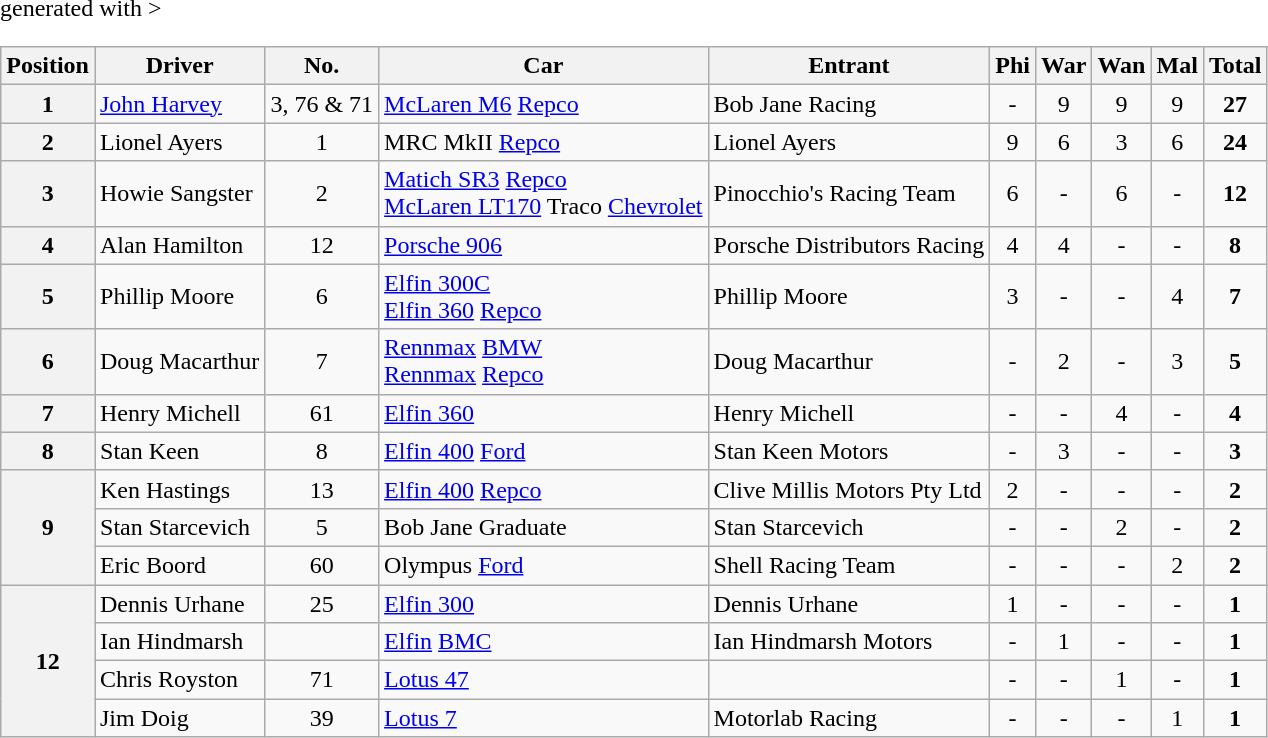<table class="wikitable" border="1" <hiddentext>generated with >
<tr style="font-weight:bold">
<th>Position</th>
<th>Driver</th>
<th>No.</th>
<th>Car</th>
<th>Entrant</th>
<th>Phi</th>
<th>War</th>
<th>Wan</th>
<th>Mal</th>
<th>Total</th>
</tr>
<tr>
<th>1</th>
<td><a href='#'>John Harvey</a></td>
<td align="center">3, 76 & 71</td>
<td><a href='#'>McLaren M6</a> <a href='#'>Repco</a></td>
<td>Bob Jane Racing</td>
<td align="center">-</td>
<td align="center">9</td>
<td align="center">9</td>
<td align="center">9</td>
<td align="center"><strong>27</strong></td>
</tr>
<tr>
<th>2</th>
<td>Lionel Ayers</td>
<td align="center">1</td>
<td>MRC MkII <a href='#'>Repco</a></td>
<td>Lionel Ayers</td>
<td align="center">9</td>
<td align="center">6</td>
<td align="center">3</td>
<td align="center">6</td>
<td align="center"><strong>24</strong></td>
</tr>
<tr>
<th>3</th>
<td>Howie Sangster</td>
<td align="center">2</td>
<td><a href='#'>Matich SR3</a> <a href='#'>Repco</a><br> <a href='#'>McLaren LT170</a> Traco <a href='#'>Chevrolet</a></td>
<td>Pinocchio's Racing Team</td>
<td align="center">6</td>
<td align="center">-</td>
<td align="center">6</td>
<td align="center">-</td>
<td align="center"><strong>12</strong></td>
</tr>
<tr>
<th>4</th>
<td>Alan Hamilton</td>
<td align="center">12</td>
<td><a href='#'>Porsche 906</a></td>
<td>Porsche Distributors Racing</td>
<td align="center">4</td>
<td align="center">4</td>
<td align="center">-</td>
<td align="center">-</td>
<td align="center"><strong>8</strong></td>
</tr>
<tr>
<th>5</th>
<td>Phillip Moore</td>
<td align="center">6</td>
<td><a href='#'>Elfin 300C</a><br><a href='#'>Elfin 360</a> <a href='#'>Repco</a></td>
<td>Phillip Moore</td>
<td align="center">3</td>
<td align="center">-</td>
<td align="center">-</td>
<td align="center">4</td>
<td align="center"><strong>7</strong></td>
</tr>
<tr>
<th>6</th>
<td>Doug Macarthur</td>
<td align="center">7</td>
<td><a href='#'>Rennmax</a> <a href='#'>BMW</a><br> <a href='#'>Rennmax</a> <a href='#'>Repco</a></td>
<td>Doug Macarthur</td>
<td align="center">-</td>
<td align="center">2</td>
<td align="center">-</td>
<td align="center">3</td>
<td align="center"><strong>5</strong></td>
</tr>
<tr>
<th>7</th>
<td>Henry Michell</td>
<td align="center">61</td>
<td><a href='#'>Elfin 360</a></td>
<td>Henry Michell</td>
<td align="center">-</td>
<td align="center">-</td>
<td align="center">4</td>
<td align="center">-</td>
<td align="center"><strong>4</strong></td>
</tr>
<tr>
<th>8</th>
<td>Stan Keen</td>
<td align="center">8</td>
<td><a href='#'>Elfin 400</a> <a href='#'>Ford</a></td>
<td>Stan Keen Motors</td>
<td align="center">-</td>
<td align="center">3</td>
<td align="center">-</td>
<td align="center">-</td>
<td align="center"><strong>3</strong></td>
</tr>
<tr>
<th rowspan=3>9</th>
<td>Ken Hastings</td>
<td align="center">13</td>
<td><a href='#'>Elfin 400</a> <a href='#'>Repco</a></td>
<td>Clive Millis Motors Pty Ltd</td>
<td align="center">2</td>
<td align="center">-</td>
<td align="center">-</td>
<td align="center">-</td>
<td align="center"><strong>2</strong></td>
</tr>
<tr>
<td>Stan Starcevich</td>
<td align="center">5</td>
<td>Bob Jane Graduate</td>
<td>Stan Starcevich</td>
<td align="center">-</td>
<td align="center">-</td>
<td align="center">2</td>
<td align="center">-</td>
<td align="center"><strong>2</strong></td>
</tr>
<tr>
<td>Eric Boord</td>
<td align="center">60</td>
<td>Olympus <a href='#'>Ford</a></td>
<td>Shell Racing Team</td>
<td align="center">-</td>
<td align="center">-</td>
<td align="center">-</td>
<td align="center">2</td>
<td align="center"><strong>2</strong></td>
</tr>
<tr>
<th rowspan=4>12</th>
<td>Dennis Urhane</td>
<td align="center">25</td>
<td><a href='#'>Elfin 300</a></td>
<td>Dennis Urhane</td>
<td align="center">1</td>
<td align="center">-</td>
<td align="center">-</td>
<td align="center">-</td>
<td align="center"><strong>1</strong></td>
</tr>
<tr>
<td>Ian Hindmarsh</td>
<td></td>
<td><a href='#'>Elfin</a> <a href='#'>BMC</a></td>
<td>Ian Hindmarsh Motors</td>
<td align="center">-</td>
<td align="center">1</td>
<td align="center">-</td>
<td align="center">-</td>
<td align="center"><strong>1</strong></td>
</tr>
<tr>
<td>Chris Royston</td>
<td align="center">71</td>
<td><a href='#'>Lotus 47</a></td>
<td></td>
<td align="center">-</td>
<td align="center">-</td>
<td align="center">1</td>
<td align="center">-</td>
<td align="center"><strong>1</strong></td>
</tr>
<tr>
<td>Jim Doig</td>
<td align="center">39</td>
<td><a href='#'>Lotus 7</a></td>
<td>Motorlab Racing</td>
<td align="center">-</td>
<td align="center">-</td>
<td align="center">-</td>
<td align="center">1</td>
<td align="center"><strong>1</strong></td>
</tr>
</table>
